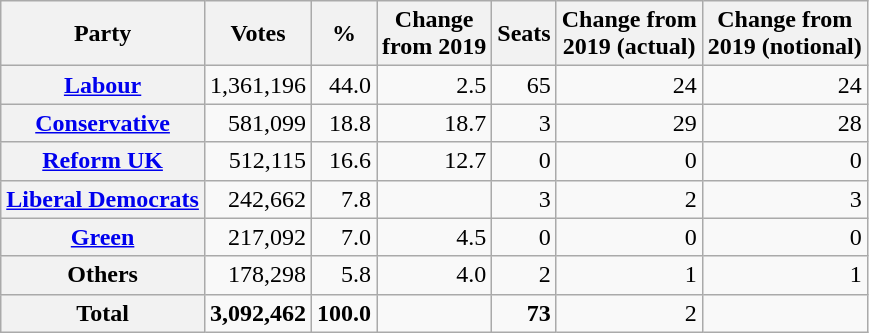<table class="wikitable plainrowheaders" style="text-align:right">
<tr>
<th scope="col">Party</th>
<th scope="col">Votes</th>
<th scope="col">%</th>
<th scope="col">Change<br>from 2019</th>
<th scope="col">Seats</th>
<th>Change from<br>2019 (actual)</th>
<th scope="col">Change from<br>2019 (notional)</th>
</tr>
<tr>
<th scope="row"><a href='#'>Labour</a></th>
<td>1,361,196</td>
<td>44.0</td>
<td> 2.5</td>
<td>65</td>
<td> 24</td>
<td> 24</td>
</tr>
<tr>
<th scope="row"><a href='#'>Conservative</a></th>
<td>581,099</td>
<td>18.8</td>
<td> 18.7</td>
<td>3</td>
<td> 29</td>
<td> 28</td>
</tr>
<tr>
<th scope="row"><a href='#'>Reform UK</a></th>
<td>512,115</td>
<td>16.6</td>
<td> 12.7</td>
<td>0</td>
<td> 0</td>
<td> 0</td>
</tr>
<tr>
<th scope="row"><a href='#'>Liberal Democrats</a></th>
<td>242,662</td>
<td>7.8</td>
<td></td>
<td>3</td>
<td> 2</td>
<td> 3</td>
</tr>
<tr>
<th scope="row"><a href='#'>Green</a></th>
<td>217,092</td>
<td>7.0</td>
<td> 4.5</td>
<td>0</td>
<td> 0</td>
<td> 0</td>
</tr>
<tr>
<th scope="row">Others</th>
<td>178,298</td>
<td>5.8</td>
<td> 4.0</td>
<td>2</td>
<td> 1</td>
<td> 1</td>
</tr>
<tr>
<th scope="row"><strong>Total</strong></th>
<td><strong>3,092,462</strong></td>
<td><strong>100.0</strong></td>
<td></td>
<td><strong>73</strong></td>
<td> 2</td>
<td></td>
</tr>
</table>
